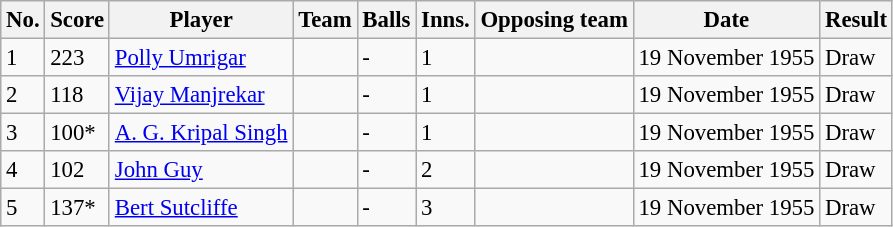<table class="wikitable sortable" style="font-size:95%">
<tr>
<th>No.</th>
<th>Score</th>
<th>Player</th>
<th>Team</th>
<th>Balls</th>
<th>Inns.</th>
<th>Opposing team</th>
<th>Date</th>
<th>Result</th>
</tr>
<tr>
<td>1</td>
<td>223</td>
<td><a href='#'>Polly Umrigar</a></td>
<td></td>
<td>-</td>
<td>1</td>
<td></td>
<td>19 November 1955</td>
<td>Draw</td>
</tr>
<tr>
<td>2</td>
<td>118</td>
<td><a href='#'>Vijay Manjrekar</a></td>
<td></td>
<td>-</td>
<td>1</td>
<td></td>
<td>19 November 1955</td>
<td>Draw</td>
</tr>
<tr>
<td>3</td>
<td>100*</td>
<td><a href='#'>A. G. Kripal Singh</a></td>
<td></td>
<td>-</td>
<td>1</td>
<td></td>
<td>19 November 1955</td>
<td>Draw</td>
</tr>
<tr>
<td>4</td>
<td>102</td>
<td><a href='#'>John Guy</a></td>
<td></td>
<td>-</td>
<td>2</td>
<td></td>
<td>19 November 1955</td>
<td>Draw</td>
</tr>
<tr>
<td>5</td>
<td>137*</td>
<td><a href='#'>Bert Sutcliffe</a></td>
<td></td>
<td>-</td>
<td>3</td>
<td></td>
<td>19 November 1955</td>
<td>Draw</td>
</tr>
</table>
